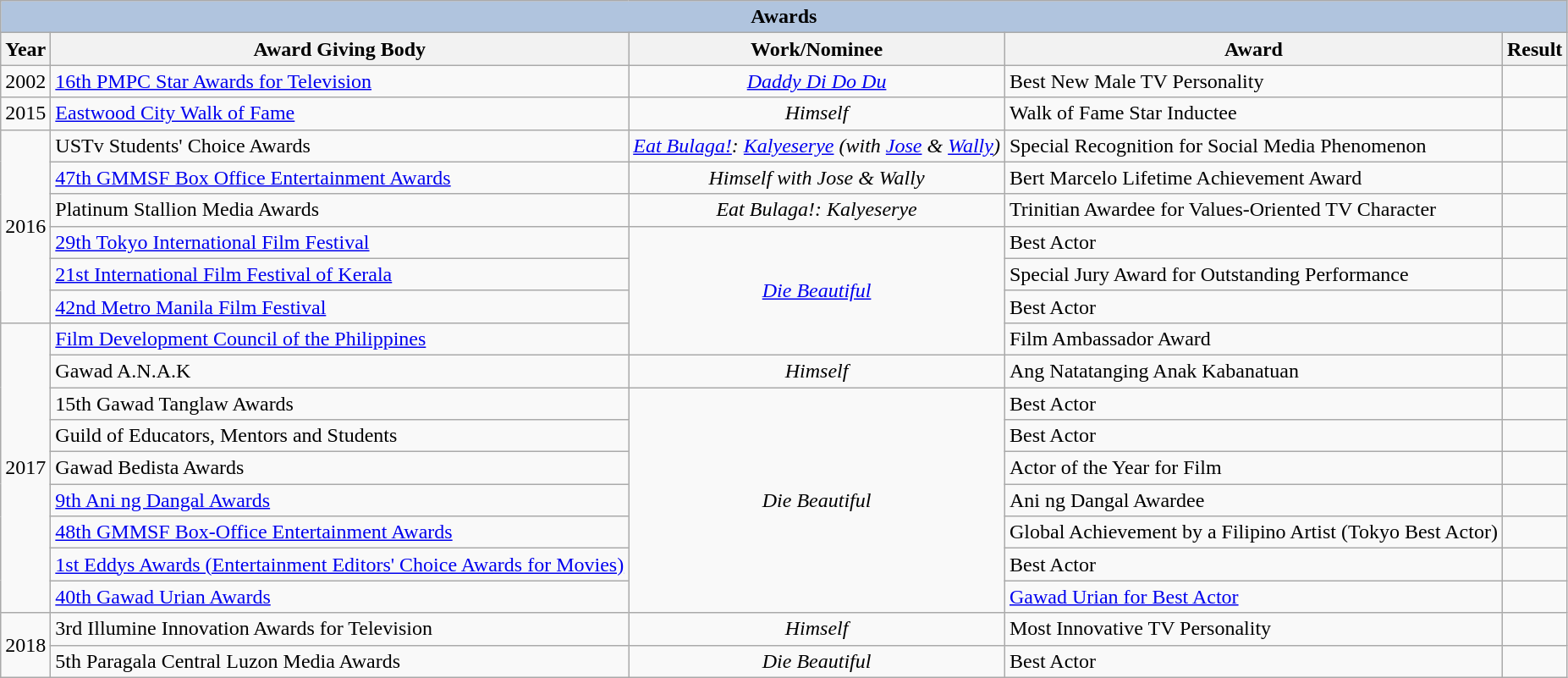<table class="wikitable">
<tr>
<th colspan="5" style="background: LightSteelBlue;">Awards</th>
</tr>
<tr>
<th>Year</th>
<th>Award Giving Body</th>
<th>Work/Nominee</th>
<th>Award</th>
<th>Result</th>
</tr>
<tr>
<td>2002</td>
<td><a href='#'>16th PMPC Star Awards for Television</a></td>
<td align="center"><em><a href='#'>Daddy Di Do Du</a></em></td>
<td>Best New Male TV Personality</td>
<td></td>
</tr>
<tr>
<td>2015</td>
<td><a href='#'>Eastwood City Walk of Fame</a></td>
<td align="center"><em>Himself</em></td>
<td>Walk of Fame Star Inductee</td>
<td></td>
</tr>
<tr>
<td rowspan="6">2016</td>
<td>USTv Students' Choice Awards</td>
<td align="center"><em><a href='#'>Eat Bulaga!</a>: <a href='#'>Kalyeserye</a> (with <a href='#'>Jose</a> & <a href='#'>Wally</a>)</em></td>
<td>Special Recognition for Social Media Phenomenon</td>
<td></td>
</tr>
<tr>
<td><a href='#'>47th GMMSF Box Office Entertainment Awards</a></td>
<td align="center"><em>Himself with Jose & Wally</em></td>
<td>Bert Marcelo Lifetime Achievement Award</td>
<td></td>
</tr>
<tr>
<td>Platinum Stallion Media Awards</td>
<td align="center"><em>Eat Bulaga!: Kalyeserye</em></td>
<td>Trinitian Awardee for Values-Oriented TV Character</td>
<td></td>
</tr>
<tr>
<td><a href='#'>29th Tokyo International Film Festival</a></td>
<td rowspan="4" align="center"><em><a href='#'>Die Beautiful</a></em></td>
<td>Best Actor</td>
<td></td>
</tr>
<tr>
<td><a href='#'>21st International Film Festival of Kerala</a></td>
<td>Special Jury Award for Outstanding Performance</td>
<td></td>
</tr>
<tr>
<td><a href='#'>42nd Metro Manila Film Festival</a></td>
<td>Best Actor</td>
<td></td>
</tr>
<tr>
<td rowspan="9">2017</td>
<td><a href='#'>Film Development Council of the Philippines</a></td>
<td>Film Ambassador Award</td>
<td></td>
</tr>
<tr>
<td>Gawad A.N.A.K</td>
<td align="center"><em>Himself</em></td>
<td>Ang Natatanging Anak Kabanatuan</td>
<td></td>
</tr>
<tr>
<td>15th Gawad Tanglaw Awards</td>
<td rowspan="7" align="center"><em>Die Beautiful</em></td>
<td>Best Actor</td>
<td></td>
</tr>
<tr>
<td>Guild of Educators, Mentors and Students</td>
<td>Best Actor</td>
<td></td>
</tr>
<tr>
<td>Gawad Bedista Awards</td>
<td>Actor of the Year for Film</td>
<td></td>
</tr>
<tr>
<td><a href='#'>9th Ani ng Dangal Awards</a></td>
<td>Ani ng Dangal Awardee</td>
<td></td>
</tr>
<tr>
<td><a href='#'>48th GMMSF Box-Office Entertainment Awards</a></td>
<td>Global Achievement by a Filipino Artist (Tokyo Best Actor)</td>
<td></td>
</tr>
<tr>
<td><a href='#'>1st Eddys Awards (Entertainment Editors' Choice Awards for Movies)</a></td>
<td>Best Actor</td>
<td></td>
</tr>
<tr>
<td><a href='#'>40th Gawad Urian Awards</a></td>
<td><a href='#'>Gawad Urian for Best Actor</a></td>
<td></td>
</tr>
<tr>
<td rowspan="2">2018</td>
<td>3rd Illumine Innovation Awards for Television</td>
<td align="center"><em>Himself</em></td>
<td>Most Innovative TV Personality</td>
<td></td>
</tr>
<tr>
<td>5th Paragala Central Luzon Media Awards</td>
<td align="center"><em>Die Beautiful</em></td>
<td>Best Actor</td>
<td></td>
</tr>
</table>
